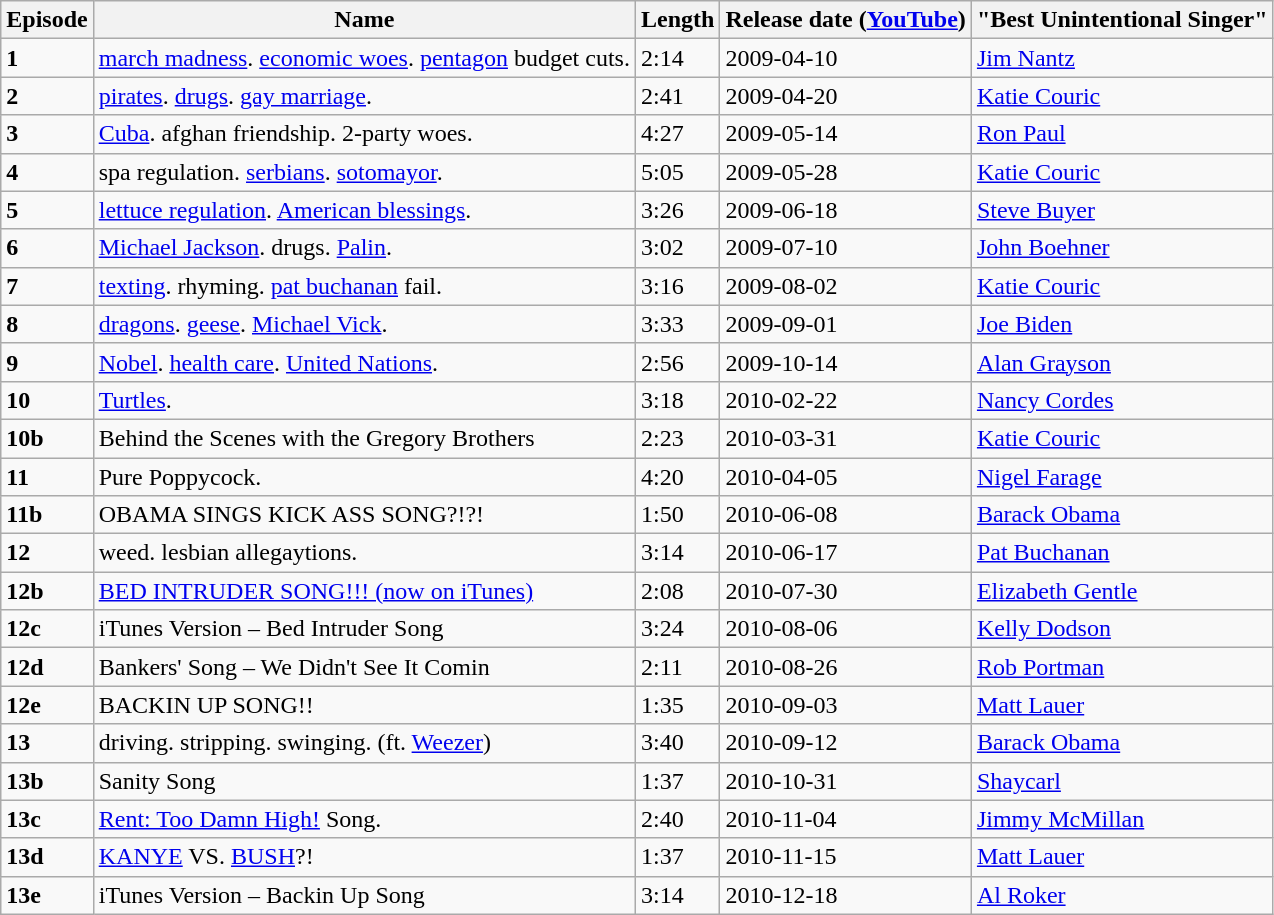<table class="wikitable sortable">
<tr>
<th>Episode</th>
<th>Name</th>
<th>Length</th>
<th>Release date (<a href='#'>YouTube</a>)</th>
<th>"Best Unintentional Singer"</th>
</tr>
<tr>
<td><strong>1</strong></td>
<td><a href='#'>march madness</a>. <a href='#'>economic woes</a>. <a href='#'>pentagon</a> budget cuts.</td>
<td>2:14</td>
<td>2009-04-10</td>
<td><a href='#'>Jim Nantz</a></td>
</tr>
<tr>
<td><strong>2</strong></td>
<td><a href='#'>pirates</a>. <a href='#'>drugs</a>. <a href='#'>gay marriage</a>.</td>
<td>2:41</td>
<td>2009-04-20</td>
<td><a href='#'>Katie Couric</a></td>
</tr>
<tr>
<td><strong>3</strong></td>
<td><a href='#'>Cuba</a>. afghan friendship. 2-party woes.</td>
<td>4:27</td>
<td>2009-05-14</td>
<td><a href='#'>Ron Paul</a></td>
</tr>
<tr>
<td><strong>4</strong></td>
<td>spa regulation. <a href='#'>serbians</a>. <a href='#'>sotomayor</a>.</td>
<td>5:05</td>
<td>2009-05-28</td>
<td><a href='#'>Katie Couric</a></td>
</tr>
<tr>
<td><strong>5</strong></td>
<td><a href='#'>lettuce regulation</a>. <a href='#'>American blessings</a>.</td>
<td>3:26</td>
<td>2009-06-18</td>
<td><a href='#'>Steve Buyer</a></td>
</tr>
<tr>
<td><strong>6</strong></td>
<td><a href='#'>Michael Jackson</a>. drugs. <a href='#'>Palin</a>.</td>
<td>3:02</td>
<td>2009-07-10</td>
<td><a href='#'>John Boehner</a></td>
</tr>
<tr>
<td><strong>7</strong></td>
<td><a href='#'>texting</a>. rhyming. <a href='#'>pat buchanan</a> fail.</td>
<td>3:16</td>
<td>2009-08-02</td>
<td><a href='#'>Katie Couric</a></td>
</tr>
<tr>
<td><strong>8</strong></td>
<td><a href='#'>dragons</a>. <a href='#'>geese</a>. <a href='#'>Michael Vick</a>.</td>
<td>3:33</td>
<td>2009-09-01</td>
<td><a href='#'>Joe Biden</a></td>
</tr>
<tr>
<td><strong>9</strong></td>
<td><a href='#'>Nobel</a>. <a href='#'>health care</a>. <a href='#'>United Nations</a>.</td>
<td>2:56</td>
<td>2009-10-14</td>
<td><a href='#'>Alan Grayson</a></td>
</tr>
<tr>
<td><strong>10</strong></td>
<td><a href='#'>Turtles</a>.</td>
<td>3:18</td>
<td>2010-02-22</td>
<td><a href='#'>Nancy Cordes</a></td>
</tr>
<tr>
<td><strong>10b</strong></td>
<td>Behind the Scenes with the Gregory Brothers</td>
<td>2:23</td>
<td>2010-03-31</td>
<td><a href='#'>Katie Couric</a></td>
</tr>
<tr>
<td><strong>11</strong></td>
<td>Pure Poppycock.</td>
<td>4:20</td>
<td>2010-04-05</td>
<td><a href='#'>Nigel Farage</a></td>
</tr>
<tr>
<td><strong>11b</strong></td>
<td>OBAMA SINGS KICK ASS SONG?!?!</td>
<td>1:50</td>
<td>2010-06-08</td>
<td><a href='#'>Barack Obama</a></td>
</tr>
<tr>
<td><strong>12</strong></td>
<td>weed. lesbian allegaytions.</td>
<td>3:14</td>
<td>2010-06-17</td>
<td><a href='#'>Pat Buchanan</a></td>
</tr>
<tr>
<td><strong>12b</strong></td>
<td><a href='#'>BED INTRUDER SONG!!! (now on iTunes)</a></td>
<td>2:08</td>
<td>2010-07-30</td>
<td><a href='#'>Elizabeth Gentle</a></td>
</tr>
<tr>
<td><strong>12c</strong></td>
<td>iTunes Version – Bed Intruder Song</td>
<td>3:24</td>
<td>2010-08-06</td>
<td><a href='#'>Kelly Dodson</a></td>
</tr>
<tr>
<td><strong>12d</strong></td>
<td>Bankers' Song – We Didn't See It Comin</td>
<td>2:11</td>
<td>2010-08-26</td>
<td><a href='#'>Rob Portman</a></td>
</tr>
<tr>
<td><strong>12e</strong></td>
<td>BACKIN UP SONG!!</td>
<td>1:35</td>
<td>2010-09-03</td>
<td><a href='#'>Matt Lauer</a></td>
</tr>
<tr>
<td><strong>13</strong></td>
<td>driving. stripping. swinging. (ft. <a href='#'>Weezer</a>)</td>
<td>3:40</td>
<td>2010-09-12</td>
<td><a href='#'>Barack Obama</a></td>
</tr>
<tr>
<td><strong>13b</strong></td>
<td>Sanity Song</td>
<td>1:37</td>
<td>2010-10-31</td>
<td><a href='#'>Shaycarl</a></td>
</tr>
<tr>
<td><strong>13c</strong></td>
<td><a href='#'>Rent: Too Damn High!</a> Song.</td>
<td>2:40</td>
<td>2010-11-04</td>
<td><a href='#'>Jimmy McMillan</a></td>
</tr>
<tr>
<td><strong>13d</strong></td>
<td><a href='#'>KANYE</a> VS. <a href='#'>BUSH</a>?!</td>
<td>1:37</td>
<td>2010-11-15</td>
<td><a href='#'>Matt Lauer</a></td>
</tr>
<tr>
<td><strong>13e</strong></td>
<td>iTunes Version – Backin Up Song</td>
<td>3:14</td>
<td>2010-12-18</td>
<td><a href='#'>Al Roker</a></td>
</tr>
</table>
